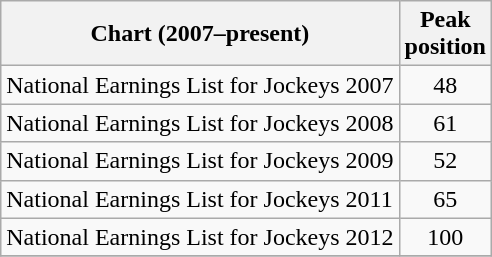<table class="wikitable sortable">
<tr>
<th>Chart (2007–present)</th>
<th>Peak<br>position</th>
</tr>
<tr>
<td>National Earnings List for Jockeys 2007</td>
<td style="text-align:center;">48</td>
</tr>
<tr>
<td>National Earnings List for Jockeys 2008</td>
<td style="text-align:center;">61</td>
</tr>
<tr>
<td>National Earnings List for Jockeys 2009</td>
<td style="text-align:center;">52</td>
</tr>
<tr>
<td>National Earnings List for Jockeys 2011</td>
<td style="text-align:center;">65</td>
</tr>
<tr>
<td>National Earnings List for Jockeys 2012</td>
<td style="text-align:center;">100</td>
</tr>
<tr>
</tr>
</table>
